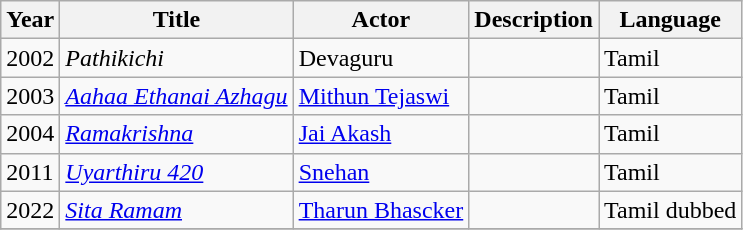<table class="wikitable sortable">
<tr>
<th>Year</th>
<th>Title</th>
<th>Actor</th>
<th>Description</th>
<th>Language</th>
</tr>
<tr>
<td>2002</td>
<td><em>Pathikichi</em></td>
<td>Devaguru</td>
<td></td>
<td>Tamil</td>
</tr>
<tr>
<td>2003</td>
<td><em><a href='#'>Aahaa Ethanai Azhagu</a></em></td>
<td><a href='#'>Mithun Tejaswi</a></td>
<td></td>
<td>Tamil</td>
</tr>
<tr>
<td>2004</td>
<td><em><a href='#'>Ramakrishna</a></em></td>
<td><a href='#'>Jai Akash</a></td>
<td></td>
<td>Tamil</td>
</tr>
<tr>
<td>2011</td>
<td><em><a href='#'>Uyarthiru 420</a></em></td>
<td><a href='#'>Snehan</a></td>
<td></td>
<td>Tamil</td>
</tr>
<tr>
<td>2022</td>
<td><em><a href='#'>Sita Ramam</a></em></td>
<td><a href='#'>Tharun Bhascker</a></td>
<td></td>
<td>Tamil dubbed</td>
</tr>
<tr>
</tr>
</table>
